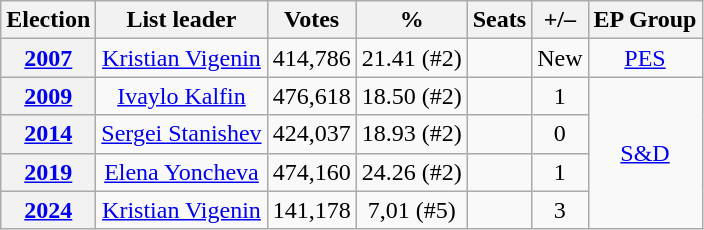<table class="wikitable" style="text-align:center">
<tr>
<th>Election</th>
<th>List leader</th>
<th>Votes</th>
<th>%</th>
<th>Seats</th>
<th>+/–</th>
<th>EP Group</th>
</tr>
<tr>
<th><a href='#'>2007</a></th>
<td><a href='#'>Kristian Vigenin</a></td>
<td>414,786</td>
<td>21.41 (#2)</td>
<td></td>
<td>New</td>
<td><a href='#'>PES</a></td>
</tr>
<tr>
<th><a href='#'>2009</a></th>
<td><a href='#'>Ivaylo Kalfin</a></td>
<td>476,618</td>
<td>18.50 (#2)</td>
<td></td>
<td> 1</td>
<td rowspan=4><a href='#'>S&D</a></td>
</tr>
<tr>
<th><a href='#'>2014</a></th>
<td><a href='#'>Sergei Stanishev</a></td>
<td>424,037</td>
<td>18.93 (#2)</td>
<td></td>
<td> 0</td>
</tr>
<tr>
<th><a href='#'>2019</a></th>
<td><a href='#'>Elena Yoncheva</a></td>
<td>474,160</td>
<td>24.26 (#2)</td>
<td></td>
<td> 1</td>
</tr>
<tr>
<th><a href='#'>2024</a></th>
<td><a href='#'>Kristian Vigenin</a></td>
<td>141,178</td>
<td>7,01 (#5)</td>
<td></td>
<td> 3</td>
</tr>
</table>
